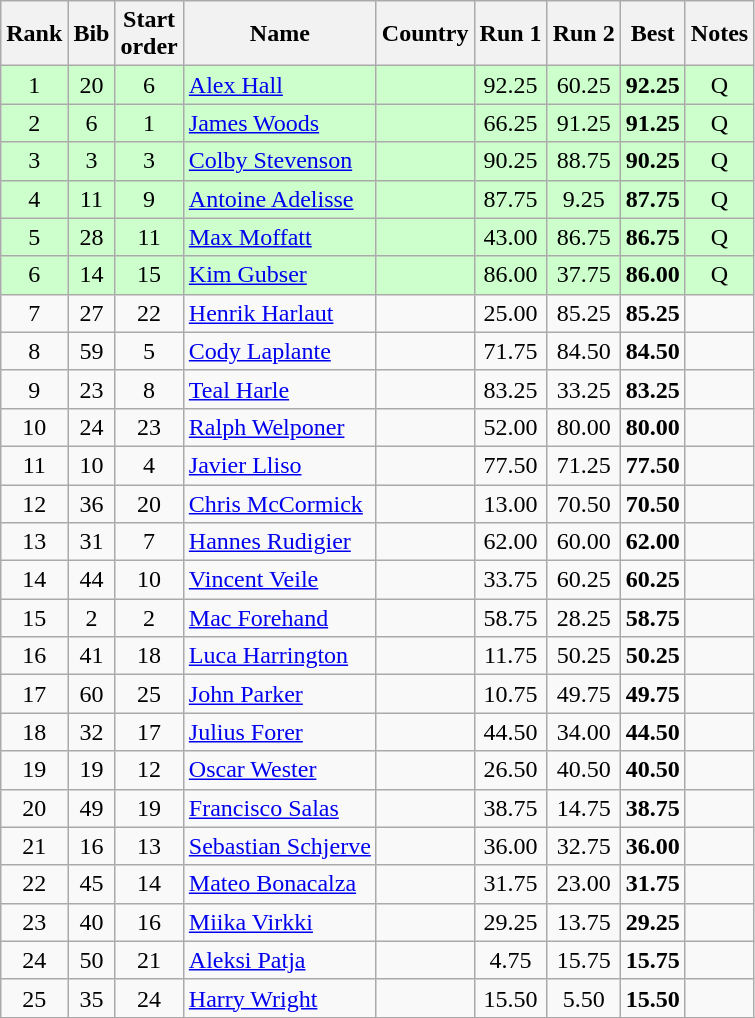<table class="wikitable sortable" style="text-align:center">
<tr>
<th>Rank</th>
<th>Bib</th>
<th>Start<br>order</th>
<th>Name</th>
<th>Country</th>
<th>Run 1</th>
<th>Run 2</th>
<th>Best</th>
<th>Notes</th>
</tr>
<tr bgcolor=ccffcc>
<td>1</td>
<td>20</td>
<td>6</td>
<td align=left><a href='#'>Alex Hall</a></td>
<td align=left></td>
<td>92.25</td>
<td>60.25</td>
<td><strong>92.25</strong></td>
<td>Q</td>
</tr>
<tr bgcolor=ccffcc>
<td>2</td>
<td>6</td>
<td>1</td>
<td align=left><a href='#'>James Woods</a></td>
<td align=left></td>
<td>66.25</td>
<td>91.25</td>
<td><strong>91.25</strong></td>
<td>Q</td>
</tr>
<tr bgcolor=ccffcc>
<td>3</td>
<td>3</td>
<td>3</td>
<td align=left><a href='#'>Colby Stevenson</a></td>
<td align=left></td>
<td>90.25</td>
<td>88.75</td>
<td><strong>90.25</strong></td>
<td>Q</td>
</tr>
<tr bgcolor=ccffcc>
<td>4</td>
<td>11</td>
<td>9</td>
<td align=left><a href='#'>Antoine Adelisse</a></td>
<td align=left></td>
<td>87.75</td>
<td>9.25</td>
<td><strong>87.75</strong></td>
<td>Q</td>
</tr>
<tr bgcolor=ccffcc>
<td>5</td>
<td>28</td>
<td>11</td>
<td align=left><a href='#'>Max Moffatt</a></td>
<td align=left></td>
<td>43.00</td>
<td>86.75</td>
<td><strong>86.75</strong></td>
<td>Q</td>
</tr>
<tr bgcolor=ccffcc>
<td>6</td>
<td>14</td>
<td>15</td>
<td align=left><a href='#'>Kim Gubser</a></td>
<td align=left></td>
<td>86.00</td>
<td>37.75</td>
<td><strong>86.00</strong></td>
<td>Q</td>
</tr>
<tr>
<td>7</td>
<td>27</td>
<td>22</td>
<td align=left><a href='#'>Henrik Harlaut</a></td>
<td align=left></td>
<td>25.00</td>
<td>85.25</td>
<td><strong>85.25</strong></td>
<td></td>
</tr>
<tr>
<td>8</td>
<td>59</td>
<td>5</td>
<td align=left><a href='#'>Cody Laplante</a></td>
<td align=left></td>
<td>71.75</td>
<td>84.50</td>
<td><strong>84.50</strong></td>
<td></td>
</tr>
<tr>
<td>9</td>
<td>23</td>
<td>8</td>
<td align=left><a href='#'>Teal Harle</a></td>
<td align=left></td>
<td>83.25</td>
<td>33.25</td>
<td><strong>83.25</strong></td>
<td></td>
</tr>
<tr>
<td>10</td>
<td>24</td>
<td>23</td>
<td align=left><a href='#'>Ralph Welponer</a></td>
<td align=left></td>
<td>52.00</td>
<td>80.00</td>
<td><strong>80.00</strong></td>
<td></td>
</tr>
<tr>
<td>11</td>
<td>10</td>
<td>4</td>
<td align=left><a href='#'>Javier Lliso</a></td>
<td align=left></td>
<td>77.50</td>
<td>71.25</td>
<td><strong>77.50</strong></td>
<td></td>
</tr>
<tr>
<td>12</td>
<td>36</td>
<td>20</td>
<td align=left><a href='#'>Chris McCormick</a></td>
<td align=left></td>
<td>13.00</td>
<td>70.50</td>
<td><strong>70.50</strong></td>
<td></td>
</tr>
<tr>
<td>13</td>
<td>31</td>
<td>7</td>
<td align=left><a href='#'>Hannes Rudigier</a></td>
<td align=left></td>
<td>62.00</td>
<td>60.00</td>
<td><strong>62.00</strong></td>
<td></td>
</tr>
<tr>
<td>14</td>
<td>44</td>
<td>10</td>
<td align=left><a href='#'>Vincent Veile</a></td>
<td align=left></td>
<td>33.75</td>
<td>60.25</td>
<td><strong>60.25</strong></td>
<td></td>
</tr>
<tr>
<td>15</td>
<td>2</td>
<td>2</td>
<td align=left><a href='#'>Mac Forehand</a></td>
<td align=left></td>
<td>58.75</td>
<td>28.25</td>
<td><strong>58.75</strong></td>
<td></td>
</tr>
<tr>
<td>16</td>
<td>41</td>
<td>18</td>
<td align=left><a href='#'>Luca Harrington</a></td>
<td align=left></td>
<td>11.75</td>
<td>50.25</td>
<td><strong>50.25</strong></td>
<td></td>
</tr>
<tr>
<td>17</td>
<td>60</td>
<td>25</td>
<td align=left><a href='#'>John Parker</a></td>
<td align=left></td>
<td>10.75</td>
<td>49.75</td>
<td><strong>49.75</strong></td>
<td></td>
</tr>
<tr>
<td>18</td>
<td>32</td>
<td>17</td>
<td align=left><a href='#'>Julius Forer</a></td>
<td align=left></td>
<td>44.50</td>
<td>34.00</td>
<td><strong>44.50</strong></td>
<td></td>
</tr>
<tr>
<td>19</td>
<td>19</td>
<td>12</td>
<td align=left><a href='#'>Oscar Wester</a></td>
<td align=left></td>
<td>26.50</td>
<td>40.50</td>
<td><strong>40.50</strong></td>
<td></td>
</tr>
<tr>
<td>20</td>
<td>49</td>
<td>19</td>
<td align=left><a href='#'>Francisco Salas</a></td>
<td align=left></td>
<td>38.75</td>
<td>14.75</td>
<td><strong>38.75</strong></td>
<td></td>
</tr>
<tr>
<td>21</td>
<td>16</td>
<td>13</td>
<td align=left><a href='#'>Sebastian Schjerve</a></td>
<td align=left></td>
<td>36.00</td>
<td>32.75</td>
<td><strong>36.00</strong></td>
<td></td>
</tr>
<tr>
<td>22</td>
<td>45</td>
<td>14</td>
<td align=left><a href='#'>Mateo Bonacalza</a></td>
<td align=left></td>
<td>31.75</td>
<td>23.00</td>
<td><strong>31.75</strong></td>
<td></td>
</tr>
<tr>
<td>23</td>
<td>40</td>
<td>16</td>
<td align=left><a href='#'>Miika Virkki</a></td>
<td align=left></td>
<td>29.25</td>
<td>13.75</td>
<td><strong>29.25</strong></td>
<td></td>
</tr>
<tr>
<td>24</td>
<td>50</td>
<td>21</td>
<td align=left><a href='#'>Aleksi Patja</a></td>
<td align=left></td>
<td>4.75</td>
<td>15.75</td>
<td><strong>15.75</strong></td>
<td></td>
</tr>
<tr>
<td>25</td>
<td>35</td>
<td>24</td>
<td align=left><a href='#'>Harry Wright</a></td>
<td align=left></td>
<td>15.50</td>
<td>5.50</td>
<td><strong>15.50</strong></td>
<td></td>
</tr>
</table>
